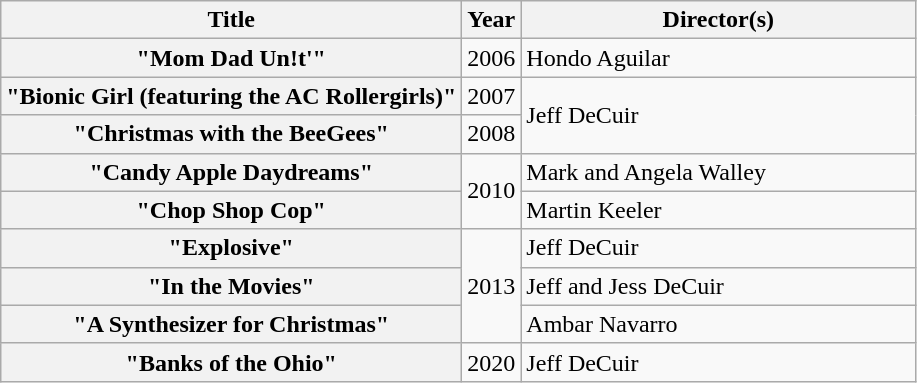<table class="wikitable plainrowheaders">
<tr>
<th>Title</th>
<th scope="col">Year</th>
<th scope="col" style="width:16em;">Director(s)</th>
</tr>
<tr>
<th scope="row">"Mom Dad Un!t'"</th>
<td>2006</td>
<td>Hondo Aguilar</td>
</tr>
<tr>
<th scope="row">"Bionic Girl (featuring the AC Rollergirls)"</th>
<td>2007</td>
<td rowspan="2">Jeff DeCuir</td>
</tr>
<tr>
<th scope="row">"Christmas with the BeeGees"</th>
<td>2008</td>
</tr>
<tr>
<th scope="row">"Candy Apple Daydreams"</th>
<td rowspan="2">2010</td>
<td>Mark and Angela Walley</td>
</tr>
<tr>
<th scope="row">"Chop Shop Cop"</th>
<td>Martin Keeler</td>
</tr>
<tr>
<th scope="row">"Explosive"</th>
<td rowspan="3">2013</td>
<td>Jeff DeCuir</td>
</tr>
<tr>
<th scope="row">"In the Movies"</th>
<td>Jeff and Jess DeCuir</td>
</tr>
<tr>
<th scope="row">"A Synthesizer for Christmas"</th>
<td>Ambar Navarro</td>
</tr>
<tr>
<th scope="row">"Banks of the Ohio"</th>
<td rowspan="3">2020</td>
<td>Jeff DeCuir</td>
</tr>
</table>
